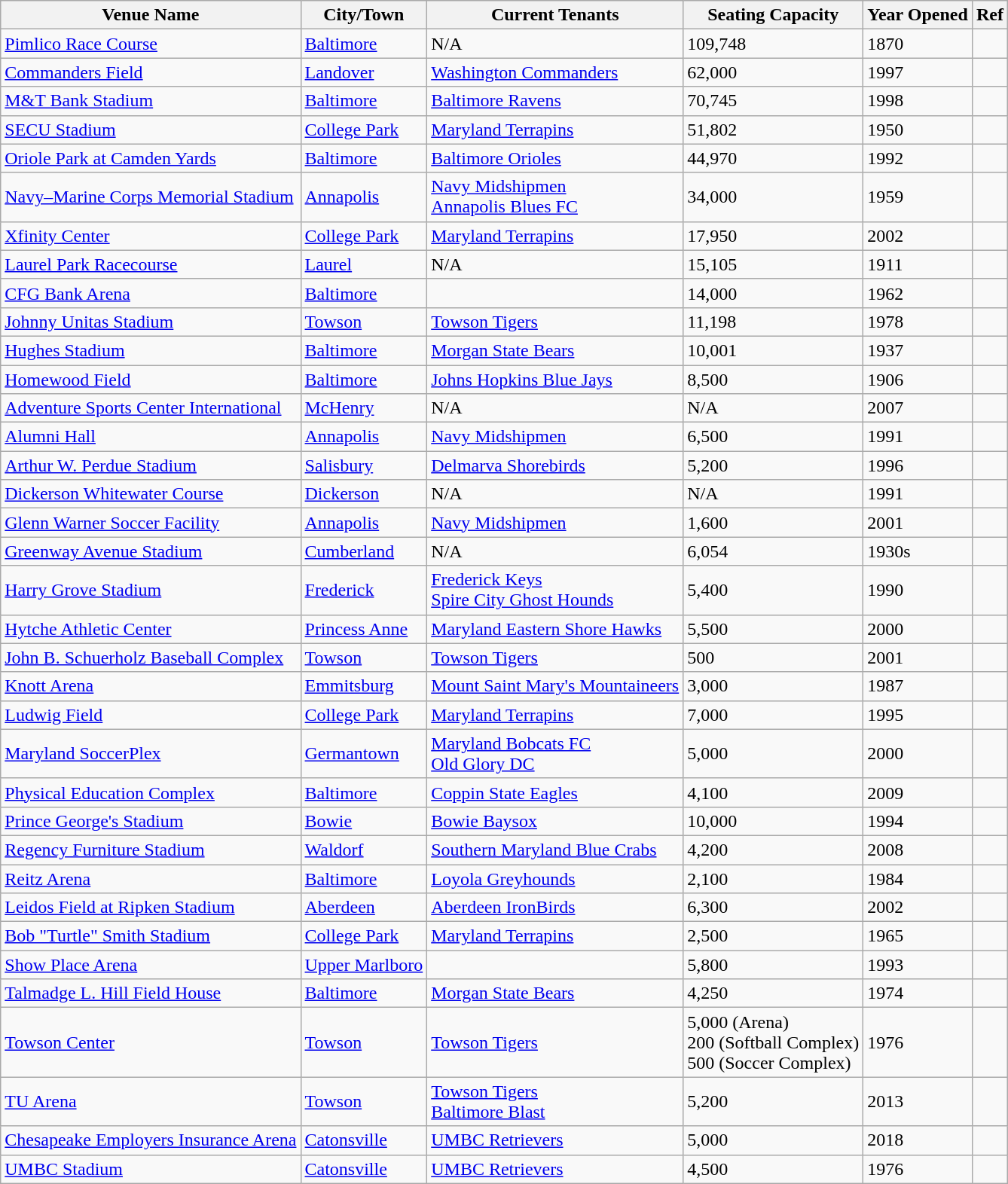<table class="wikitable sortable">
<tr>
<th>Venue Name</th>
<th>City/Town</th>
<th>Current Tenants</th>
<th>Seating Capacity</th>
<th>Year Opened</th>
<th>Ref</th>
</tr>
<tr>
<td><a href='#'>Pimlico Race Course</a></td>
<td><a href='#'>Baltimore</a></td>
<td>N/A</td>
<td>109,748</td>
<td>1870</td>
<td></td>
</tr>
<tr>
<td><a href='#'>Commanders Field</a></td>
<td><a href='#'>Landover</a></td>
<td><a href='#'>Washington Commanders</a></td>
<td>62,000</td>
<td>1997</td>
<td></td>
</tr>
<tr>
<td><a href='#'>M&T Bank Stadium</a></td>
<td><a href='#'>Baltimore</a></td>
<td><a href='#'>Baltimore Ravens</a></td>
<td>70,745</td>
<td>1998</td>
<td></td>
</tr>
<tr>
<td><a href='#'>SECU Stadium</a></td>
<td><a href='#'>College Park</a></td>
<td><a href='#'>Maryland Terrapins</a></td>
<td>51,802</td>
<td>1950</td>
<td></td>
</tr>
<tr>
<td><a href='#'>Oriole Park at Camden Yards</a></td>
<td><a href='#'>Baltimore</a></td>
<td><a href='#'>Baltimore Orioles</a></td>
<td>44,970</td>
<td>1992</td>
<td></td>
</tr>
<tr>
<td><a href='#'>Navy–Marine Corps Memorial Stadium</a></td>
<td><a href='#'>Annapolis</a></td>
<td><a href='#'>Navy Midshipmen</a><br><a href='#'>Annapolis Blues FC</a></td>
<td>34,000</td>
<td>1959</td>
<td></td>
</tr>
<tr>
<td><a href='#'>Xfinity Center</a></td>
<td><a href='#'>College Park</a></td>
<td><a href='#'>Maryland Terrapins</a></td>
<td>17,950</td>
<td>2002</td>
<td></td>
</tr>
<tr>
<td><a href='#'>Laurel Park Racecourse</a></td>
<td><a href='#'>Laurel</a></td>
<td>N/A</td>
<td>15,105</td>
<td>1911</td>
<td></td>
</tr>
<tr>
<td><a href='#'>CFG Bank Arena</a></td>
<td><a href='#'>Baltimore</a></td>
<td></td>
<td>14,000</td>
<td>1962</td>
<td></td>
</tr>
<tr>
<td><a href='#'>Johnny Unitas Stadium</a></td>
<td><a href='#'>Towson</a></td>
<td><a href='#'>Towson Tigers</a></td>
<td>11,198</td>
<td>1978</td>
<td></td>
</tr>
<tr>
<td><a href='#'>Hughes Stadium</a></td>
<td><a href='#'>Baltimore</a></td>
<td><a href='#'>Morgan State Bears</a></td>
<td>10,001</td>
<td>1937</td>
<td></td>
</tr>
<tr>
<td><a href='#'>Homewood Field</a></td>
<td><a href='#'>Baltimore</a></td>
<td><a href='#'>Johns Hopkins Blue Jays</a></td>
<td>8,500</td>
<td>1906</td>
<td></td>
</tr>
<tr>
<td><a href='#'>Adventure Sports Center International</a></td>
<td><a href='#'>McHenry</a></td>
<td>N/A</td>
<td>N/A</td>
<td>2007</td>
<td></td>
</tr>
<tr>
<td><a href='#'>Alumni Hall</a></td>
<td><a href='#'>Annapolis</a></td>
<td><a href='#'>Navy Midshipmen</a></td>
<td>6,500</td>
<td>1991</td>
<td></td>
</tr>
<tr>
<td><a href='#'>Arthur W. Perdue Stadium</a></td>
<td><a href='#'>Salisbury</a></td>
<td><a href='#'>Delmarva Shorebirds</a></td>
<td>5,200</td>
<td>1996</td>
<td></td>
</tr>
<tr>
<td><a href='#'>Dickerson Whitewater Course</a></td>
<td><a href='#'>Dickerson</a></td>
<td>N/A</td>
<td>N/A</td>
<td>1991</td>
<td></td>
</tr>
<tr>
<td><a href='#'>Glenn Warner Soccer Facility</a></td>
<td><a href='#'>Annapolis</a></td>
<td><a href='#'>Navy Midshipmen</a></td>
<td>1,600</td>
<td>2001</td>
<td></td>
</tr>
<tr>
<td><a href='#'>Greenway Avenue Stadium</a></td>
<td><a href='#'>Cumberland</a></td>
<td>N/A</td>
<td>6,054</td>
<td>1930s</td>
<td></td>
</tr>
<tr>
<td><a href='#'>Harry Grove Stadium</a></td>
<td><a href='#'>Frederick</a></td>
<td><a href='#'>Frederick Keys</a><br><a href='#'>Spire City Ghost Hounds</a></td>
<td>5,400</td>
<td>1990</td>
<td></td>
</tr>
<tr>
<td><a href='#'>Hytche Athletic Center</a></td>
<td><a href='#'>Princess Anne</a></td>
<td><a href='#'>Maryland Eastern Shore Hawks</a></td>
<td>5,500</td>
<td>2000</td>
<td></td>
</tr>
<tr>
<td><a href='#'>John B. Schuerholz Baseball Complex</a></td>
<td><a href='#'>Towson</a></td>
<td><a href='#'>Towson Tigers</a></td>
<td>500</td>
<td>2001</td>
<td></td>
</tr>
<tr>
<td><a href='#'>Knott Arena</a></td>
<td><a href='#'>Emmitsburg</a></td>
<td><a href='#'>Mount Saint Mary's Mountaineers</a></td>
<td>3,000</td>
<td>1987</td>
<td></td>
</tr>
<tr>
<td><a href='#'>Ludwig Field</a></td>
<td><a href='#'>College Park</a></td>
<td><a href='#'>Maryland Terrapins</a></td>
<td>7,000</td>
<td>1995</td>
<td></td>
</tr>
<tr>
<td><a href='#'>Maryland SoccerPlex</a></td>
<td><a href='#'>Germantown</a></td>
<td><a href='#'>Maryland Bobcats FC</a><br><a href='#'>Old Glory DC</a></td>
<td>5,000</td>
<td>2000</td>
<td></td>
</tr>
<tr>
<td><a href='#'>Physical Education Complex</a></td>
<td><a href='#'>Baltimore</a></td>
<td><a href='#'>Coppin State Eagles</a></td>
<td>4,100</td>
<td>2009</td>
<td></td>
</tr>
<tr>
<td><a href='#'>Prince George's Stadium</a></td>
<td><a href='#'>Bowie</a></td>
<td><a href='#'>Bowie Baysox</a></td>
<td>10,000</td>
<td>1994</td>
<td></td>
</tr>
<tr>
<td><a href='#'>Regency Furniture Stadium</a></td>
<td><a href='#'>Waldorf</a></td>
<td><a href='#'>Southern Maryland Blue Crabs</a></td>
<td>4,200</td>
<td>2008</td>
<td></td>
</tr>
<tr>
<td><a href='#'>Reitz Arena</a></td>
<td><a href='#'>Baltimore</a></td>
<td><a href='#'>Loyola Greyhounds</a></td>
<td>2,100</td>
<td>1984</td>
<td></td>
</tr>
<tr>
<td><a href='#'>Leidos Field at Ripken Stadium</a></td>
<td><a href='#'>Aberdeen</a></td>
<td><a href='#'>Aberdeen IronBirds</a></td>
<td>6,300</td>
<td>2002</td>
<td></td>
</tr>
<tr>
<td><a href='#'>Bob "Turtle" Smith Stadium</a></td>
<td><a href='#'>College Park</a></td>
<td><a href='#'>Maryland Terrapins</a></td>
<td>2,500</td>
<td>1965</td>
<td></td>
</tr>
<tr>
<td><a href='#'>Show Place Arena</a></td>
<td><a href='#'>Upper Marlboro</a></td>
<td></td>
<td>5,800</td>
<td>1993</td>
<td></td>
</tr>
<tr>
<td><a href='#'>Talmadge L. Hill Field House</a></td>
<td><a href='#'>Baltimore</a></td>
<td><a href='#'>Morgan State Bears</a></td>
<td>4,250</td>
<td>1974</td>
<td></td>
</tr>
<tr>
<td><a href='#'>Towson Center</a></td>
<td><a href='#'>Towson</a></td>
<td><a href='#'>Towson Tigers</a></td>
<td>5,000 (Arena)<br>200 (Softball Complex)<br>500 (Soccer Complex)</td>
<td>1976</td>
<td></td>
</tr>
<tr>
<td><a href='#'>TU Arena</a></td>
<td><a href='#'>Towson</a></td>
<td><a href='#'>Towson Tigers</a><br><a href='#'>Baltimore Blast</a></td>
<td>5,200</td>
<td>2013</td>
<td></td>
</tr>
<tr>
<td><a href='#'>Chesapeake Employers Insurance Arena</a></td>
<td><a href='#'>Catonsville</a></td>
<td><a href='#'>UMBC Retrievers</a></td>
<td>5,000</td>
<td>2018</td>
<td></td>
</tr>
<tr>
<td><a href='#'>UMBC Stadium</a></td>
<td><a href='#'>Catonsville</a></td>
<td><a href='#'>UMBC Retrievers</a></td>
<td>4,500</td>
<td>1976</td>
<td></td>
</tr>
</table>
